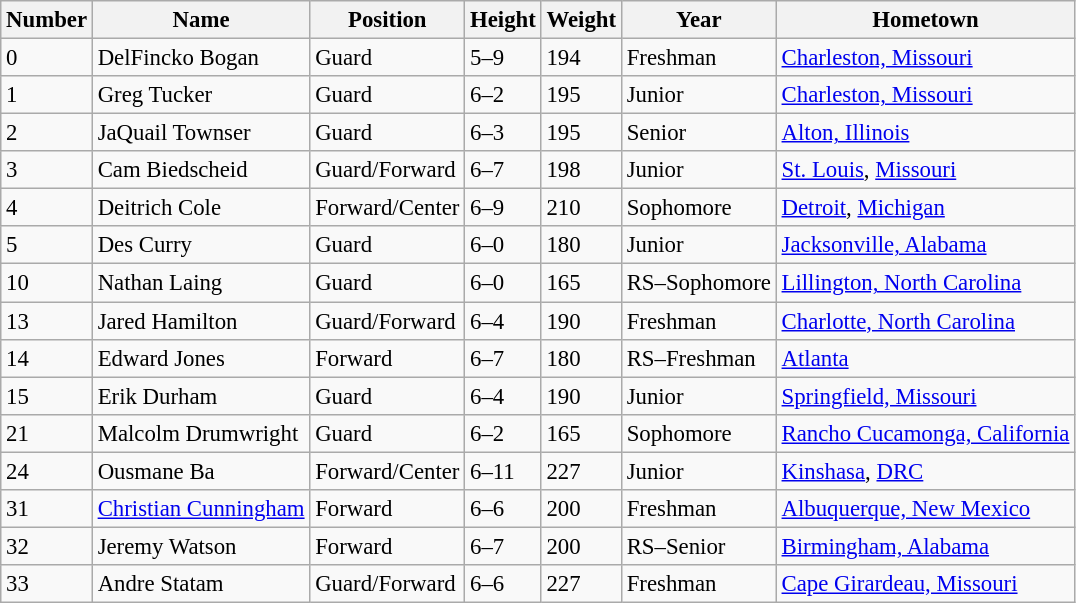<table class="wikitable" style="font-size: 95%;">
<tr>
<th>Number</th>
<th>Name</th>
<th>Position</th>
<th>Height</th>
<th>Weight</th>
<th>Year</th>
<th>Hometown</th>
</tr>
<tr>
<td>0</td>
<td>DelFincko Bogan</td>
<td>Guard</td>
<td>5–9</td>
<td>194</td>
<td>Freshman</td>
<td><a href='#'>Charleston, Missouri</a></td>
</tr>
<tr>
<td>1</td>
<td>Greg Tucker</td>
<td>Guard</td>
<td>6–2</td>
<td>195</td>
<td>Junior</td>
<td><a href='#'>Charleston, Missouri</a></td>
</tr>
<tr>
<td>2</td>
<td>JaQuail Townser</td>
<td>Guard</td>
<td>6–3</td>
<td>195</td>
<td>Senior</td>
<td><a href='#'>Alton, Illinois</a></td>
</tr>
<tr>
<td>3</td>
<td>Cam Biedscheid</td>
<td>Guard/Forward</td>
<td>6–7</td>
<td>198</td>
<td>Junior</td>
<td><a href='#'>St. Louis</a>, <a href='#'>Missouri</a></td>
</tr>
<tr>
<td>4</td>
<td>Deitrich Cole</td>
<td>Forward/Center</td>
<td>6–9</td>
<td>210</td>
<td>Sophomore</td>
<td><a href='#'>Detroit</a>, <a href='#'>Michigan</a></td>
</tr>
<tr>
<td>5</td>
<td>Des Curry</td>
<td>Guard</td>
<td>6–0</td>
<td>180</td>
<td>Junior</td>
<td><a href='#'>Jacksonville, Alabama</a></td>
</tr>
<tr>
<td>10</td>
<td>Nathan Laing</td>
<td>Guard</td>
<td>6–0</td>
<td>165</td>
<td>RS–Sophomore</td>
<td><a href='#'>Lillington, North Carolina</a></td>
</tr>
<tr>
<td>13</td>
<td>Jared Hamilton</td>
<td>Guard/Forward</td>
<td>6–4</td>
<td>190</td>
<td>Freshman</td>
<td><a href='#'>Charlotte, North Carolina</a></td>
</tr>
<tr>
<td>14</td>
<td>Edward Jones</td>
<td>Forward</td>
<td>6–7</td>
<td>180</td>
<td>RS–Freshman</td>
<td><a href='#'>Atlanta</a></td>
</tr>
<tr>
<td>15</td>
<td>Erik Durham</td>
<td>Guard</td>
<td>6–4</td>
<td>190</td>
<td>Junior</td>
<td><a href='#'>Springfield, Missouri</a></td>
</tr>
<tr>
<td>21</td>
<td>Malcolm Drumwright</td>
<td>Guard</td>
<td>6–2</td>
<td>165</td>
<td>Sophomore</td>
<td><a href='#'>Rancho Cucamonga, California</a></td>
</tr>
<tr>
<td>24</td>
<td>Ousmane Ba</td>
<td>Forward/Center</td>
<td>6–11</td>
<td>227</td>
<td>Junior</td>
<td><a href='#'>Kinshasa</a>, <a href='#'>DRC</a></td>
</tr>
<tr>
<td>31</td>
<td><a href='#'>Christian Cunningham</a></td>
<td>Forward</td>
<td>6–6</td>
<td>200</td>
<td>Freshman</td>
<td><a href='#'>Albuquerque, New Mexico</a></td>
</tr>
<tr>
<td>32</td>
<td>Jeremy Watson</td>
<td>Forward</td>
<td>6–7</td>
<td>200</td>
<td>RS–Senior</td>
<td><a href='#'>Birmingham, Alabama</a></td>
</tr>
<tr>
<td>33</td>
<td>Andre Statam</td>
<td>Guard/Forward</td>
<td>6–6</td>
<td>227</td>
<td>Freshman</td>
<td><a href='#'>Cape Girardeau, Missouri</a></td>
</tr>
</table>
